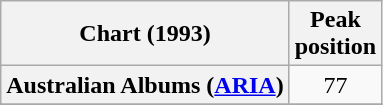<table class="wikitable sortable plainrowheaders">
<tr>
<th>Chart (1993)</th>
<th>Peak<br>position</th>
</tr>
<tr>
<th scope="row">Australian Albums (<a href='#'>ARIA</a>)</th>
<td align="center">77</td>
</tr>
<tr>
</tr>
<tr>
</tr>
</table>
